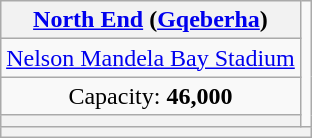<table class="wikitable" style="text-align:center; margin:1em auto;">
<tr>
<th><a href='#'>North End</a> (<a href='#'>Gqeberha</a>)</th>
<td rowspan=4></td>
</tr>
<tr>
<td><a href='#'>Nelson Mandela Bay Stadium</a></td>
</tr>
<tr>
<td>Capacity: <strong>46,000</strong></td>
</tr>
<tr>
<th></th>
</tr>
<tr>
<th colspan=2></th>
</tr>
</table>
